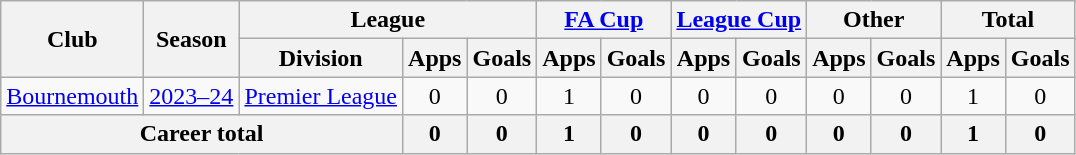<table class=wikitable style="text-align:center">
<tr>
<th rowspan=2>Club</th>
<th rowspan=2>Season</th>
<th colspan=3>League</th>
<th colspan=2><a href='#'>FA Cup</a></th>
<th colspan=2><a href='#'>League Cup</a></th>
<th colspan=2>Other</th>
<th colspan=2>Total</th>
</tr>
<tr>
<th>Division</th>
<th>Apps</th>
<th>Goals</th>
<th>Apps</th>
<th>Goals</th>
<th>Apps</th>
<th>Goals</th>
<th>Apps</th>
<th>Goals</th>
<th>Apps</th>
<th>Goals</th>
</tr>
<tr>
<td><a href='#'>Bournemouth</a></td>
<td><a href='#'>2023–24</a></td>
<td><a href='#'>Premier League</a></td>
<td>0</td>
<td>0</td>
<td>1</td>
<td>0</td>
<td>0</td>
<td>0</td>
<td>0</td>
<td>0</td>
<td>1</td>
<td>0</td>
</tr>
<tr>
<th colspan=3>Career total</th>
<th>0</th>
<th>0</th>
<th>1</th>
<th>0</th>
<th>0</th>
<th>0</th>
<th>0</th>
<th>0</th>
<th>1</th>
<th>0</th>
</tr>
</table>
